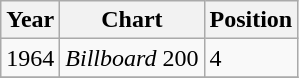<table class="wikitable">
<tr>
<th>Year</th>
<th>Chart</th>
<th>Position</th>
</tr>
<tr>
<td>1964</td>
<td><em>Billboard</em> 200</td>
<td>4</td>
</tr>
<tr>
</tr>
</table>
